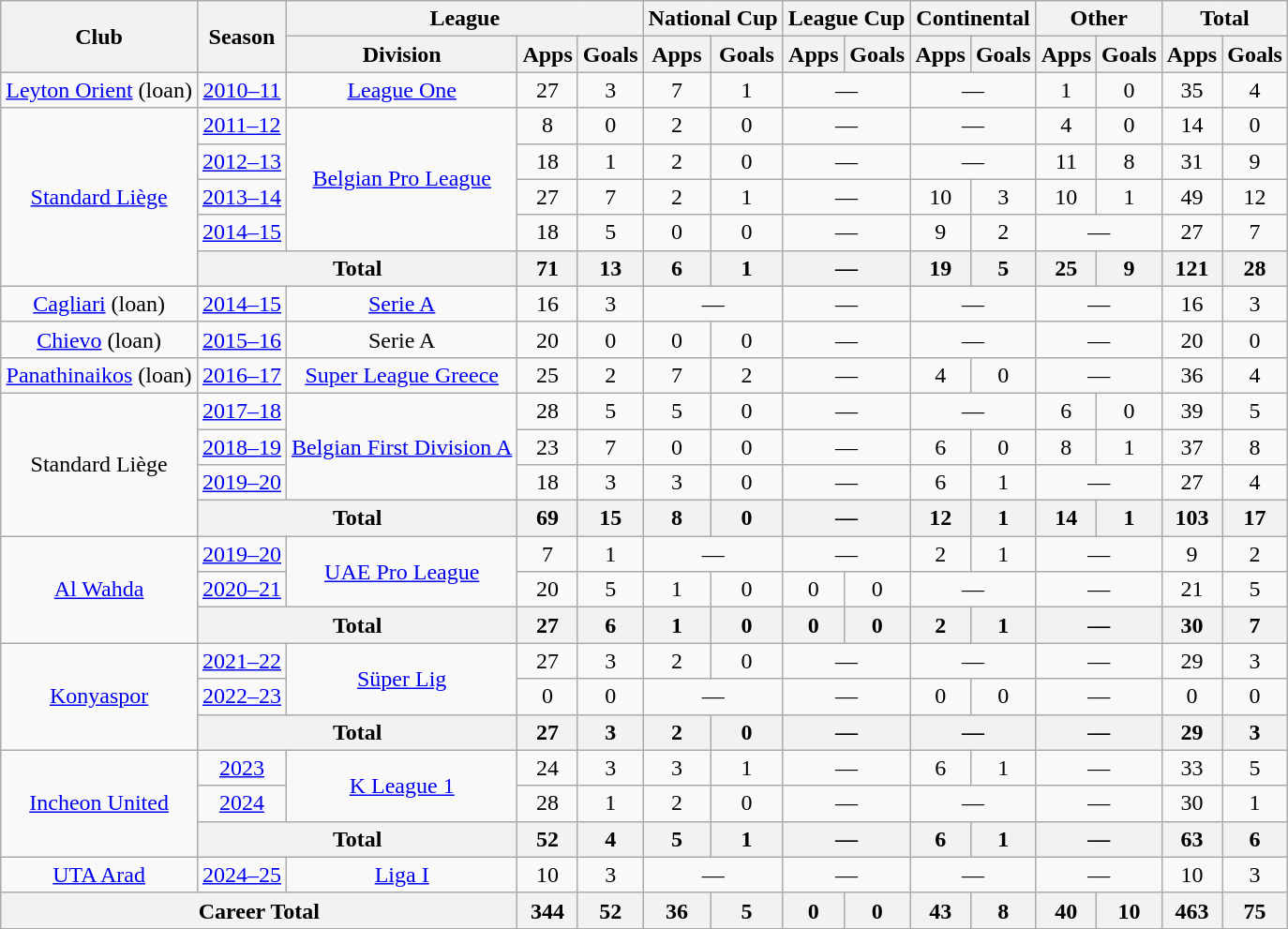<table class="wikitable" border="1" style="text-align: center;">
<tr>
<th rowspan="2">Club</th>
<th rowspan="2">Season</th>
<th colspan="3">League</th>
<th colspan="2">National Cup</th>
<th colspan="2">League Cup</th>
<th colspan="2">Continental</th>
<th colspan="2">Other</th>
<th colspan="2">Total</th>
</tr>
<tr>
<th>Division</th>
<th>Apps</th>
<th>Goals</th>
<th>Apps</th>
<th>Goals</th>
<th>Apps</th>
<th>Goals</th>
<th>Apps</th>
<th>Goals</th>
<th>Apps</th>
<th>Goals</th>
<th>Apps</th>
<th>Goals</th>
</tr>
<tr>
<td><a href='#'>Leyton Orient</a> (loan)</td>
<td><a href='#'>2010–11</a></td>
<td><a href='#'>League One</a></td>
<td>27</td>
<td>3</td>
<td>7</td>
<td>1</td>
<td colspan="2">—</td>
<td colspan="2">—</td>
<td>1</td>
<td>0</td>
<td>35</td>
<td>4</td>
</tr>
<tr>
<td rowspan="5"><a href='#'>Standard Liège</a></td>
<td><a href='#'>2011–12</a></td>
<td rowspan="4"><a href='#'>Belgian Pro League</a></td>
<td>8</td>
<td>0</td>
<td>2</td>
<td>0</td>
<td colspan="2">—</td>
<td colspan="2">—</td>
<td>4</td>
<td>0</td>
<td>14</td>
<td>0</td>
</tr>
<tr>
<td><a href='#'>2012–13</a></td>
<td>18</td>
<td>1</td>
<td>2</td>
<td>0</td>
<td colspan="2">—</td>
<td colspan="2">—</td>
<td>11</td>
<td>8</td>
<td>31</td>
<td>9</td>
</tr>
<tr>
<td><a href='#'>2013–14</a></td>
<td>27</td>
<td>7</td>
<td>2</td>
<td>1</td>
<td colspan="2">—</td>
<td>10</td>
<td>3</td>
<td>10</td>
<td>1</td>
<td>49</td>
<td>12</td>
</tr>
<tr>
<td><a href='#'>2014–15</a></td>
<td>18</td>
<td>5</td>
<td>0</td>
<td>0</td>
<td colspan="2">—</td>
<td>9</td>
<td>2</td>
<td colspan="2">—</td>
<td>27</td>
<td>7</td>
</tr>
<tr>
<th colspan="2">Total</th>
<th>71</th>
<th>13</th>
<th>6</th>
<th>1</th>
<th colspan="2">—</th>
<th>19</th>
<th>5</th>
<th>25</th>
<th>9</th>
<th>121</th>
<th>28</th>
</tr>
<tr>
<td><a href='#'>Cagliari</a> (loan)</td>
<td><a href='#'>2014–15</a></td>
<td><a href='#'>Serie A</a></td>
<td>16</td>
<td>3</td>
<td colspan="2">—</td>
<td colspan="2">—</td>
<td colspan="2">—</td>
<td colspan="2">—</td>
<td>16</td>
<td>3</td>
</tr>
<tr>
<td><a href='#'>Chievo</a> (loan)</td>
<td><a href='#'>2015–16</a></td>
<td>Serie A</td>
<td>20</td>
<td>0</td>
<td>0</td>
<td>0</td>
<td colspan="2">—</td>
<td colspan="2">—</td>
<td colspan="2">—</td>
<td>20</td>
<td>0</td>
</tr>
<tr>
<td><a href='#'>Panathinaikos</a> (loan)</td>
<td><a href='#'>2016–17</a></td>
<td><a href='#'>Super League Greece</a></td>
<td>25</td>
<td>2</td>
<td>7</td>
<td>2</td>
<td colspan="2">—</td>
<td>4</td>
<td>0</td>
<td colspan="2">—</td>
<td>36</td>
<td>4</td>
</tr>
<tr>
<td rowspan="4">Standard Liège</td>
<td><a href='#'>2017–18</a></td>
<td rowspan="3"><a href='#'>Belgian First Division A</a></td>
<td>28</td>
<td>5</td>
<td>5</td>
<td>0</td>
<td colspan="2">—</td>
<td colspan="2">—</td>
<td>6</td>
<td>0</td>
<td>39</td>
<td>5</td>
</tr>
<tr>
<td><a href='#'>2018–19</a></td>
<td>23</td>
<td>7</td>
<td>0</td>
<td>0</td>
<td colspan="2">—</td>
<td>6</td>
<td>0</td>
<td>8</td>
<td>1</td>
<td>37</td>
<td>8</td>
</tr>
<tr>
<td><a href='#'>2019–20</a></td>
<td>18</td>
<td>3</td>
<td>3</td>
<td>0</td>
<td colspan="2">—</td>
<td>6</td>
<td>1</td>
<td colspan="2">—</td>
<td>27</td>
<td>4</td>
</tr>
<tr>
<th colspan="2">Total</th>
<th>69</th>
<th>15</th>
<th>8</th>
<th>0</th>
<th colspan="2">—</th>
<th>12</th>
<th>1</th>
<th>14</th>
<th>1</th>
<th>103</th>
<th>17</th>
</tr>
<tr>
<td rowspan="3"><a href='#'>Al Wahda</a></td>
<td><a href='#'>2019–20</a></td>
<td rowspan="2"><a href='#'>UAE Pro League</a></td>
<td>7</td>
<td>1</td>
<td colspan="2">—</td>
<td colspan="2">—</td>
<td>2</td>
<td>1</td>
<td colspan="2">—</td>
<td>9</td>
<td>2</td>
</tr>
<tr>
<td><a href='#'>2020–21</a></td>
<td>20</td>
<td>5</td>
<td>1</td>
<td>0</td>
<td>0</td>
<td>0</td>
<td colspan="2">—</td>
<td colspan="2">—</td>
<td>21</td>
<td>5</td>
</tr>
<tr>
<th colspan="2">Total</th>
<th>27</th>
<th>6</th>
<th>1</th>
<th>0</th>
<th>0</th>
<th>0</th>
<th>2</th>
<th>1</th>
<th colspan="2">—</th>
<th>30</th>
<th>7</th>
</tr>
<tr>
<td rowspan="3"><a href='#'>Konyaspor</a></td>
<td><a href='#'>2021–22</a></td>
<td rowspan="2"><a href='#'>Süper Lig</a></td>
<td>27</td>
<td>3</td>
<td>2</td>
<td>0</td>
<td colspan="2">—</td>
<td colspan="2">—</td>
<td colspan="2">—</td>
<td>29</td>
<td>3</td>
</tr>
<tr>
<td><a href='#'>2022–23</a></td>
<td>0</td>
<td>0</td>
<td colspan="2">—</td>
<td colspan="2">—</td>
<td>0</td>
<td>0</td>
<td colspan="2">—</td>
<td>0</td>
<td>0</td>
</tr>
<tr>
<th colspan="2">Total</th>
<th>27</th>
<th>3</th>
<th>2</th>
<th>0</th>
<th colspan="2">—</th>
<th colspan="2">—</th>
<th colspan="2">—</th>
<th>29</th>
<th>3</th>
</tr>
<tr>
<td rowspan="3"><a href='#'>Incheon United</a></td>
<td><a href='#'>2023</a></td>
<td rowspan="2"><a href='#'>K League 1</a></td>
<td>24</td>
<td>3</td>
<td>3</td>
<td>1</td>
<td colspan="2">—</td>
<td>6</td>
<td>1</td>
<td colspan="2">—</td>
<td>33</td>
<td>5</td>
</tr>
<tr>
<td><a href='#'>2024</a></td>
<td>28</td>
<td>1</td>
<td>2</td>
<td>0</td>
<td colspan="2">—</td>
<td colspan="2">—</td>
<td colspan="2">—</td>
<td>30</td>
<td>1</td>
</tr>
<tr>
<th colspan="2">Total</th>
<th>52</th>
<th>4</th>
<th>5</th>
<th>1</th>
<th colspan="2">—</th>
<th>6</th>
<th>1</th>
<th colspan="2">—</th>
<th>63</th>
<th>6</th>
</tr>
<tr>
<td rowspan="1"><a href='#'>UTA Arad</a></td>
<td><a href='#'>2024–25</a></td>
<td rowspan="1"><a href='#'>Liga I</a></td>
<td>10</td>
<td>3</td>
<td colspan="2">—</td>
<td colspan="2">—</td>
<td colspan="2">—</td>
<td colspan="2">—</td>
<td>10</td>
<td>3</td>
</tr>
<tr>
<th colspan="3">Career Total</th>
<th>344</th>
<th>52</th>
<th>36</th>
<th>5</th>
<th>0</th>
<th>0</th>
<th>43</th>
<th>8</th>
<th>40</th>
<th>10</th>
<th>463</th>
<th>75</th>
</tr>
</table>
